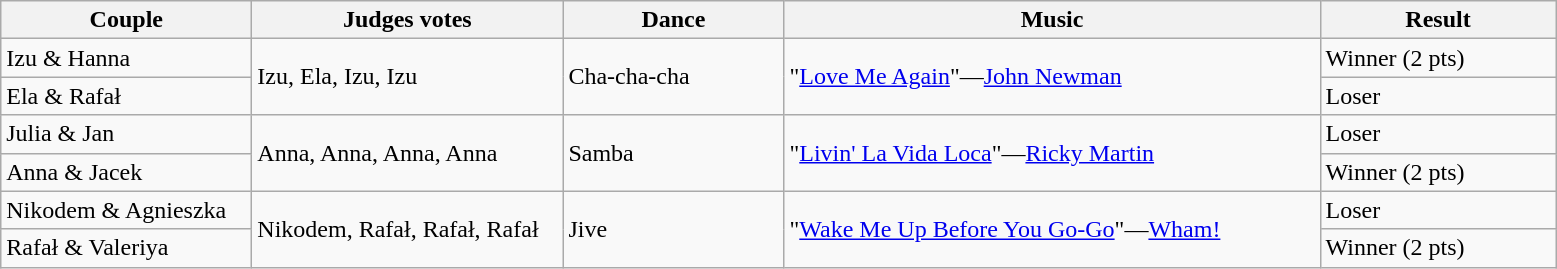<table class="wikitable">
<tr>
<th width="160">Couple</th>
<th width="200">Judges votes</th>
<th width="140">Dance</th>
<th width="350">Music</th>
<th width="150">Result</th>
</tr>
<tr>
<td>Izu & Hanna</td>
<td rowspan=2>Izu, Ela, Izu, Izu</td>
<td rowspan=2>Cha-cha-cha</td>
<td rowspan=2>"<a href='#'>Love Me Again</a>"—<a href='#'>John Newman</a></td>
<td>Winner (2 pts)</td>
</tr>
<tr>
<td>Ela & Rafał</td>
<td>Loser</td>
</tr>
<tr>
<td>Julia & Jan</td>
<td rowspan=2>Anna, Anna, Anna, Anna</td>
<td rowspan=2>Samba</td>
<td rowspan=2>"<a href='#'>Livin' La Vida Loca</a>"—<a href='#'>Ricky Martin</a></td>
<td>Loser</td>
</tr>
<tr>
<td>Anna & Jacek</td>
<td>Winner (2 pts)</td>
</tr>
<tr>
<td>Nikodem & Agnieszka</td>
<td rowspan=2>Nikodem, Rafał, Rafał, Rafał</td>
<td rowspan=2>Jive</td>
<td rowspan=2>"<a href='#'>Wake Me Up Before You Go-Go</a>"—<a href='#'>Wham!</a></td>
<td>Loser</td>
</tr>
<tr>
<td>Rafał & Valeriya</td>
<td>Winner (2 pts)</td>
</tr>
</table>
